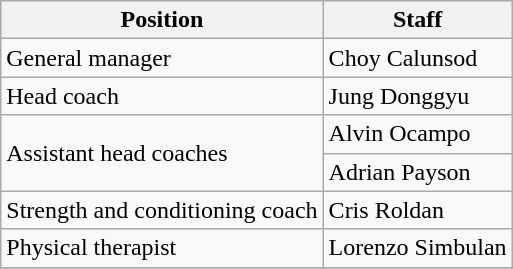<table class="wikitable">
<tr>
<th>Position</th>
<th>Staff</th>
</tr>
<tr>
<td>General manager</td>
<td> Choy Calunsod</td>
</tr>
<tr>
<td>Head coach</td>
<td> Jung Donggyu</td>
</tr>
<tr>
<td rowspan=2>Assistant head coaches</td>
<td> Alvin Ocampo</td>
</tr>
<tr>
<td> Adrian Payson</td>
</tr>
<tr>
<td>Strength and conditioning coach</td>
<td> Cris Roldan</td>
</tr>
<tr>
<td>Physical therapist</td>
<td> Lorenzo Simbulan</td>
</tr>
<tr>
</tr>
</table>
